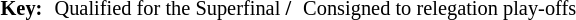<table style="font-size: 85%;">
<tr>
<td height=5></td>
</tr>
<tr>
<td><strong>Key:</strong></td>
<td></td>
<td>Qualified for the Superfinal <strong>/</strong></td>
<td></td>
<td>Consigned to relegation play-offs</td>
</tr>
</table>
